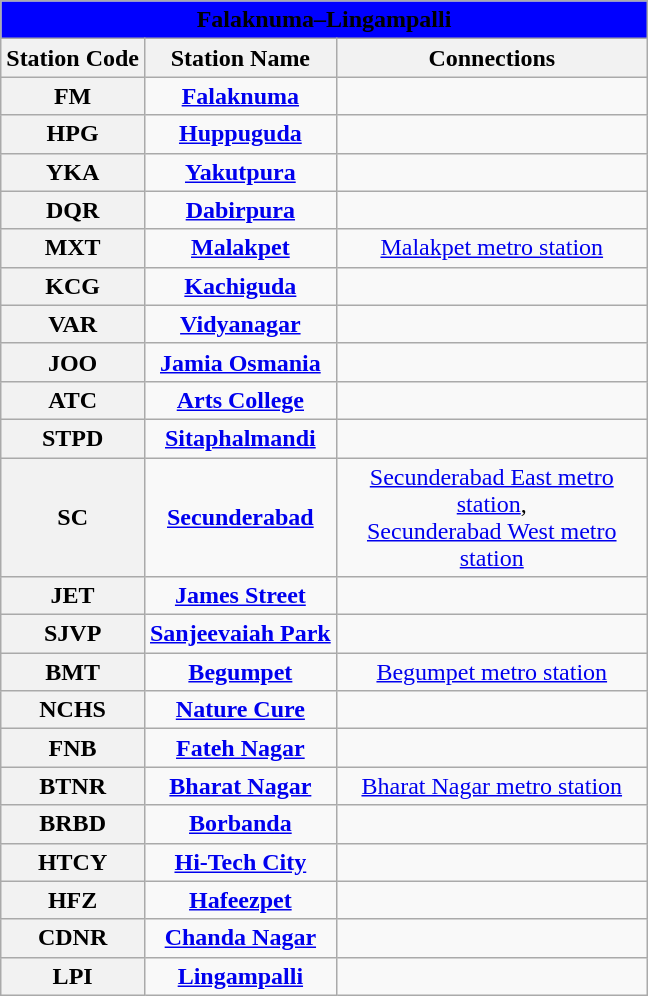<table class="wikitable" style="text-align: center;">
<tr>
<th colspan="6" align="center" style="background:blue ;"><span><strong>Falaknuma–Lingampalli</strong></span></th>
</tr>
<tr>
<th scope="col">Station Code</th>
<th scope="col">Station Name</th>
<th scope="col">Connections</th>
</tr>
<tr>
<th>FM</th>
<td><strong><a href='#'>Falaknuma</a></strong></td>
<td width="200pt"></td>
</tr>
<tr>
<th>HPG</th>
<td><strong><a href='#'>Huppuguda</a></strong></td>
<td width="200pt"></td>
</tr>
<tr>
<th>YKA</th>
<td><strong><a href='#'>Yakutpura</a></strong></td>
<td width="200pt"></td>
</tr>
<tr>
<th>DQR</th>
<td><strong><a href='#'>Dabirpura</a></strong></td>
<td width="200pt"></td>
</tr>
<tr>
<th>MXT</th>
<td><strong><a href='#'>Malakpet</a></strong></td>
<td width="200pt"><a href='#'>Malakpet metro station</a></td>
</tr>
<tr>
<th>KCG</th>
<td><strong><a href='#'>Kachiguda</a></strong></td>
<td width="200pt"></td>
</tr>
<tr>
<th>VAR</th>
<td><strong><a href='#'>Vidyanagar</a></strong></td>
<td width="200pt"></td>
</tr>
<tr>
<th>JOO</th>
<td><strong><a href='#'>Jamia Osmania</a></strong></td>
<td width="200pt"></td>
</tr>
<tr>
<th>ATC</th>
<td><strong><a href='#'>Arts College</a></strong></td>
<td width="200pt"></td>
</tr>
<tr>
<th>STPD</th>
<td><strong><a href='#'>Sitaphalmandi</a></strong></td>
<td width="200pt"></td>
</tr>
<tr>
<th>SC</th>
<td><strong><a href='#'>Secunderabad</a></strong></td>
<td width="200pt"><a href='#'>Secunderabad East metro station</a>,<br><a href='#'>Secunderabad West metro station</a></td>
</tr>
<tr>
<th>JET</th>
<td><strong><a href='#'>James Street</a></strong></td>
<td width="200pt"></td>
</tr>
<tr>
<th>SJVP</th>
<td><strong><a href='#'>Sanjeevaiah Park</a></strong></td>
<td width="200pt"></td>
</tr>
<tr>
<th>BMT</th>
<td><strong><a href='#'>Begumpet</a></strong></td>
<td width="200pt"><a href='#'>Begumpet metro station</a></td>
</tr>
<tr>
<th>NCHS</th>
<td><strong><a href='#'>Nature Cure</a></strong></td>
<td width="200pt"></td>
</tr>
<tr>
<th>FNB</th>
<td><strong><a href='#'>Fateh Nagar</a></strong></td>
<td width="200pt"></td>
</tr>
<tr>
<th>BTNR</th>
<td><strong><a href='#'>Bharat Nagar</a></strong></td>
<td width="200pt"><a href='#'>Bharat Nagar metro station</a></td>
</tr>
<tr>
<th>BRBD</th>
<td><strong><a href='#'>Borbanda</a></strong></td>
<td width="200pt"></td>
</tr>
<tr>
<th>HTCY</th>
<td><strong><a href='#'>Hi-Tech City</a></strong></td>
<td width="200pt"></td>
</tr>
<tr>
<th>HFZ</th>
<td><strong><a href='#'>Hafeezpet</a></strong></td>
<td width="200pt"></td>
</tr>
<tr>
<th>CDNR</th>
<td><strong><a href='#'>Chanda Nagar</a></strong></td>
<td width="200pt"></td>
</tr>
<tr>
<th>LPI</th>
<td><strong><a href='#'>Lingampalli</a></strong></td>
<td width="200pt"></td>
</tr>
</table>
